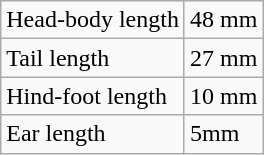<table class="wikitable">
<tr>
<td>Head-body length</td>
<td>48 mm</td>
</tr>
<tr>
<td>Tail length</td>
<td>27 mm</td>
</tr>
<tr>
<td>Hind-foot length</td>
<td>10 mm</td>
</tr>
<tr>
<td>Ear length</td>
<td>5mm</td>
</tr>
</table>
